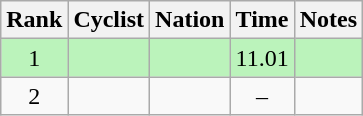<table class="wikitable sortable" style="text-align:center">
<tr>
<th>Rank</th>
<th>Cyclist</th>
<th>Nation</th>
<th>Time</th>
<th>Notes</th>
</tr>
<tr bgcolor=bbf3bb>
<td>1</td>
<td align=left></td>
<td align=left></td>
<td>11.01</td>
<td></td>
</tr>
<tr>
<td>2</td>
<td align=left></td>
<td align=left></td>
<td>–</td>
<td></td>
</tr>
</table>
